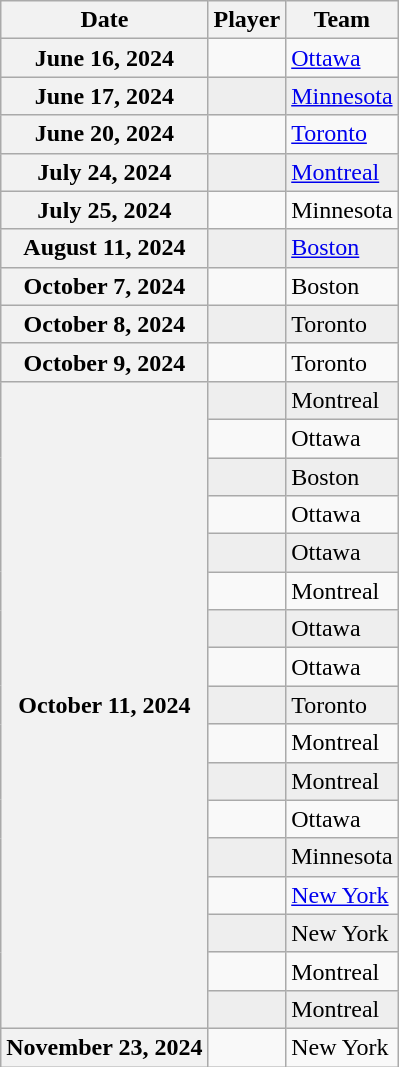<table class="wikitable sortable">
<tr>
<th scope="col">Date</th>
<th scope="col">Player</th>
<th scope="col">Team</th>
</tr>
<tr>
<th scope="row">June 16, 2024</th>
<td></td>
<td><a href='#'>Ottawa</a></td>
</tr>
<tr bgcolor="#eeeeee">
<th scope="row">June 17, 2024</th>
<td></td>
<td><a href='#'>Minnesota</a></td>
</tr>
<tr>
<th scope="row">June 20, 2024</th>
<td></td>
<td><a href='#'>Toronto</a></td>
</tr>
<tr bgcolor="#eeeeee">
<th scope="row">July 24, 2024</th>
<td></td>
<td><a href='#'>Montreal</a></td>
</tr>
<tr>
<th scope="row">July 25, 2024</th>
<td></td>
<td>Minnesota</td>
</tr>
<tr bgcolor="#eeeeee">
<th scope="row">August 11, 2024</th>
<td></td>
<td><a href='#'>Boston</a></td>
</tr>
<tr>
<th scope="row">October 7, 2024</th>
<td></td>
<td>Boston</td>
</tr>
<tr bgcolor="#eeeeee">
<th scope="row">October 8, 2024</th>
<td></td>
<td>Toronto</td>
</tr>
<tr>
<th scope="row">October 9, 2024</th>
<td></td>
<td>Toronto</td>
</tr>
<tr bgcolor="#eeeeee">
<th scope="rowgroup" rowspan="17">October 11, 2024</th>
<td></td>
<td>Montreal</td>
</tr>
<tr>
<td></td>
<td>Ottawa</td>
</tr>
<tr bgcolor="#eeeeee">
<td></td>
<td>Boston</td>
</tr>
<tr>
<td></td>
<td>Ottawa</td>
</tr>
<tr bgcolor="#eeeeee">
<td></td>
<td>Ottawa</td>
</tr>
<tr>
<td></td>
<td>Montreal</td>
</tr>
<tr bgcolor="#eeeeee">
<td></td>
<td>Ottawa</td>
</tr>
<tr>
<td></td>
<td>Ottawa</td>
</tr>
<tr bgcolor="#eeeeee">
<td></td>
<td>Toronto</td>
</tr>
<tr>
<td></td>
<td>Montreal</td>
</tr>
<tr bgcolor="#eeeeee">
<td></td>
<td>Montreal</td>
</tr>
<tr>
<td></td>
<td>Ottawa</td>
</tr>
<tr bgcolor="#eeeeee">
<td></td>
<td>Minnesota</td>
</tr>
<tr>
<td></td>
<td><a href='#'>New York</a></td>
</tr>
<tr bgcolor="#eeeeee">
<td></td>
<td>New York</td>
</tr>
<tr>
<td></td>
<td>Montreal</td>
</tr>
<tr bgcolor="#eeeeee">
<td></td>
<td>Montreal</td>
</tr>
<tr>
<th scope="row">November 23, 2024</th>
<td></td>
<td>New York</td>
</tr>
</table>
